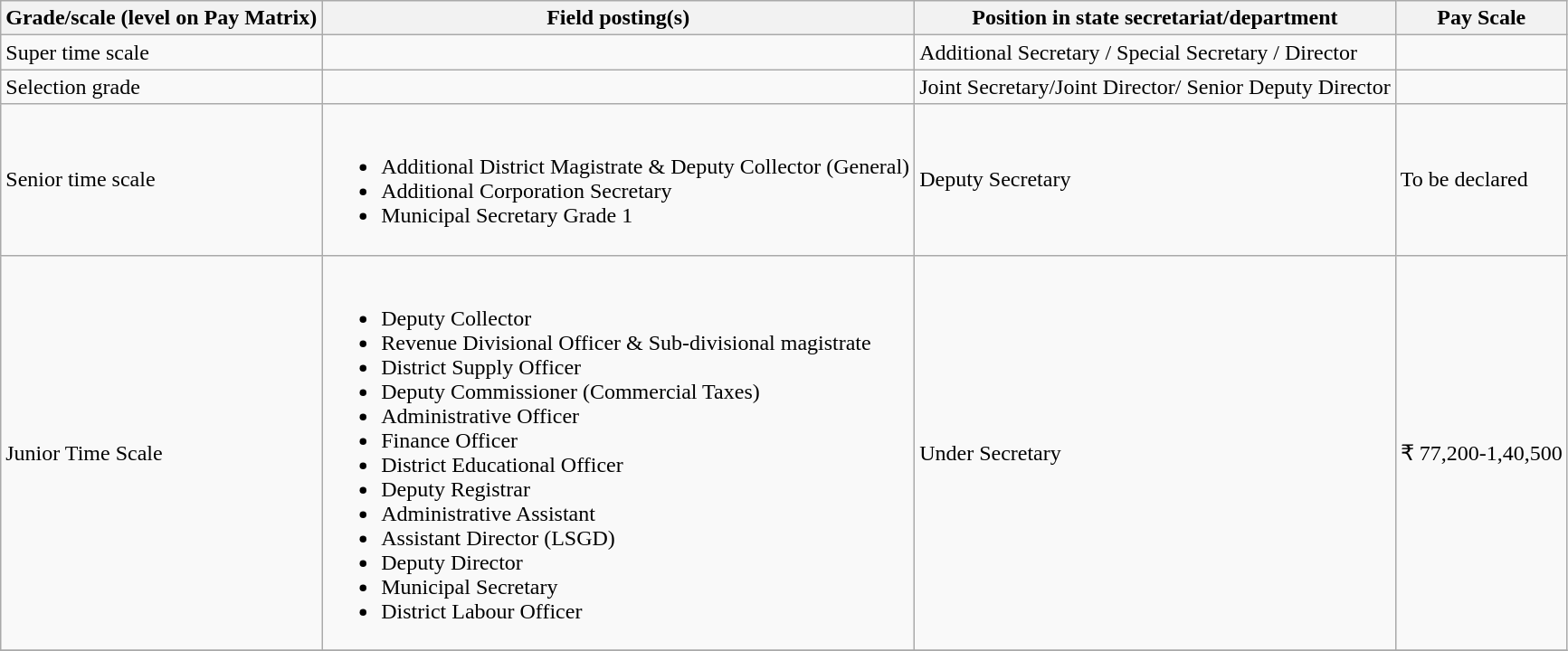<table class="wikitable sortable mw-collapsible">
<tr>
<th>Grade/scale (level on Pay Matrix)</th>
<th>Field posting(s)</th>
<th>Position in state secretariat/department</th>
<th>Pay Scale</th>
</tr>
<tr>
<td>Super time scale</td>
<td></td>
<td>Additional Secretary / Special Secretary / Director</td>
<td></td>
</tr>
<tr>
<td>Selection grade</td>
<td></td>
<td>Joint Secretary/Joint Director/ Senior Deputy Director</td>
<td></td>
</tr>
<tr>
<td>Senior time scale</td>
<td><br><ul><li>Additional District Magistrate & Deputy Collector (General)</li><li>Additional Corporation Secretary</li><li>Municipal Secretary Grade 1</li></ul></td>
<td>Deputy Secretary</td>
<td>To be declared</td>
</tr>
<tr>
<td H>Junior Time Scale</td>
<td><br><ul><li>Deputy Collector</li><li>Revenue Divisional Officer & Sub-divisional magistrate</li><li>District Supply Officer</li><li>Deputy Commissioner (Commercial Taxes)</li><li>Administrative Officer</li><li>Finance Officer</li><li>District Educational Officer</li><li>Deputy Registrar</li><li>Administrative Assistant</li><li>Assistant Director (LSGD)</li><li>Deputy Director</li><li>Municipal Secretary</li><li>District Labour Officer</li></ul></td>
<td>Under Secretary</td>
<td>₹ 77,200-1,40,500</td>
</tr>
<tr>
</tr>
</table>
